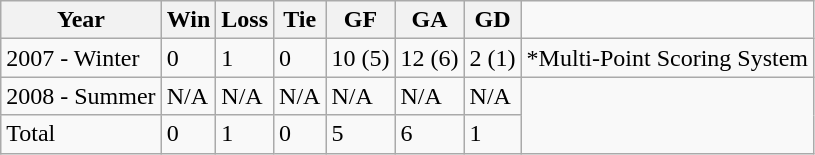<table class="wikitable">
<tr>
<th>Year</th>
<th>Win</th>
<th>Loss</th>
<th>Tie</th>
<th>GF</th>
<th>GA</th>
<th>GD</th>
</tr>
<tr>
<td>2007 - Winter</td>
<td>0</td>
<td>1</td>
<td>0</td>
<td>10 (5)</td>
<td>12 (6)</td>
<td>2 (1)</td>
<td>*Multi-Point Scoring System</td>
</tr>
<tr>
<td>2008 - Summer</td>
<td>N/A</td>
<td>N/A</td>
<td>N/A</td>
<td>N/A</td>
<td>N/A</td>
<td>N/A</td>
</tr>
<tr>
<td>Total</td>
<td>0</td>
<td>1</td>
<td>0</td>
<td>5</td>
<td>6</td>
<td>1</td>
</tr>
</table>
